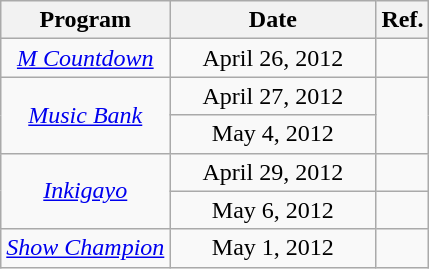<table class="wikitable" style="text-align:center">
<tr>
<th>Program</th>
<th width="130">Date</th>
<th>Ref.</th>
</tr>
<tr>
<td><em><a href='#'>M Countdown</a></em></td>
<td>April 26, 2012</td>
<td></td>
</tr>
<tr>
<td rowspan="2"><em><a href='#'>Music Bank</a></em></td>
<td>April 27, 2012</td>
<td rowspan="2"></td>
</tr>
<tr>
<td>May 4, 2012</td>
</tr>
<tr>
<td rowspan="2"><em><a href='#'>Inkigayo</a></em></td>
<td>April 29, 2012</td>
<td></td>
</tr>
<tr>
<td>May 6, 2012</td>
<td></td>
</tr>
<tr>
<td><em><a href='#'>Show Champion</a></em></td>
<td>May 1, 2012</td>
<td></td>
</tr>
</table>
